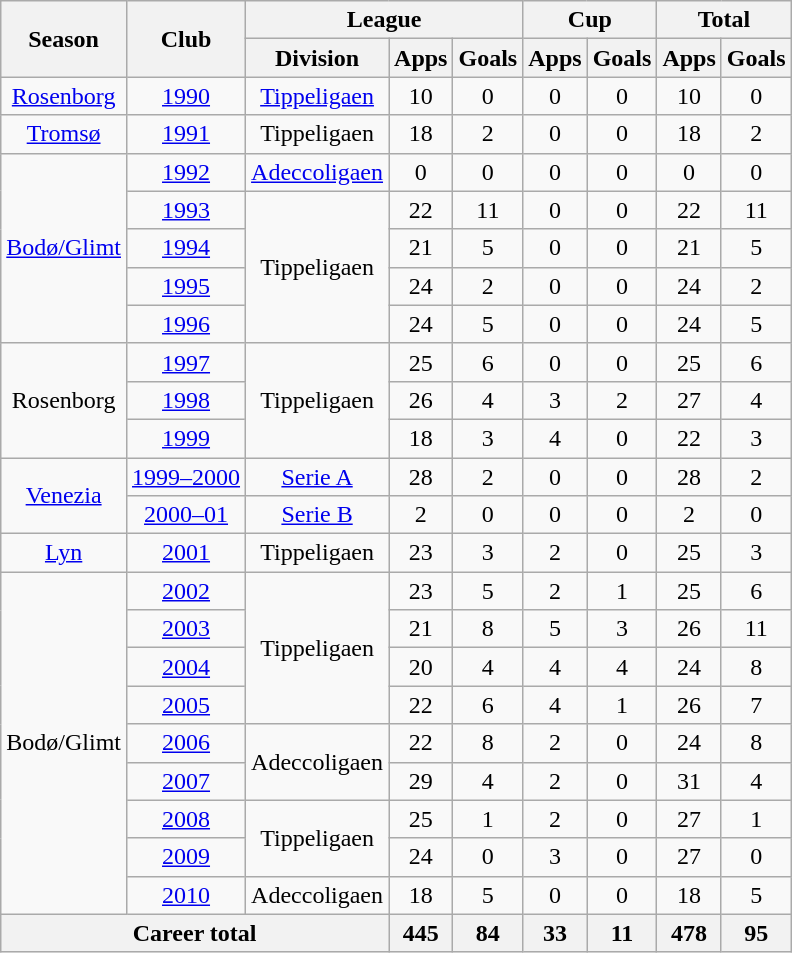<table class="wikitable" style="text-align:center">
<tr>
<th rowspan="2">Season</th>
<th rowspan="2">Club</th>
<th colspan="3">League</th>
<th colspan="2">Cup</th>
<th colspan="2">Total</th>
</tr>
<tr>
<th>Division</th>
<th>Apps</th>
<th>Goals</th>
<th>Apps</th>
<th>Goals</th>
<th>Apps</th>
<th>Goals</th>
</tr>
<tr>
<td><a href='#'>Rosenborg</a></td>
<td><a href='#'>1990</a></td>
<td><a href='#'>Tippeligaen</a></td>
<td>10</td>
<td>0</td>
<td>0</td>
<td>0</td>
<td>10</td>
<td>0</td>
</tr>
<tr>
<td><a href='#'>Tromsø</a></td>
<td><a href='#'>1991</a></td>
<td>Tippeligaen</td>
<td>18</td>
<td>2</td>
<td>0</td>
<td>0</td>
<td>18</td>
<td>2</td>
</tr>
<tr>
<td rowspan="5"><a href='#'>Bodø/Glimt</a></td>
<td><a href='#'>1992</a></td>
<td><a href='#'>Adeccoligaen</a></td>
<td>0</td>
<td>0</td>
<td>0</td>
<td>0</td>
<td>0</td>
<td>0</td>
</tr>
<tr>
<td><a href='#'>1993</a></td>
<td rowspan="4">Tippeligaen</td>
<td>22</td>
<td>11</td>
<td>0</td>
<td>0</td>
<td>22</td>
<td>11</td>
</tr>
<tr>
<td><a href='#'>1994</a></td>
<td>21</td>
<td>5</td>
<td>0</td>
<td>0</td>
<td>21</td>
<td>5</td>
</tr>
<tr>
<td><a href='#'>1995</a></td>
<td>24</td>
<td>2</td>
<td>0</td>
<td>0</td>
<td>24</td>
<td>2</td>
</tr>
<tr>
<td><a href='#'>1996</a></td>
<td>24</td>
<td>5</td>
<td>0</td>
<td>0</td>
<td>24</td>
<td>5</td>
</tr>
<tr>
<td rowspan="3">Rosenborg</td>
<td><a href='#'>1997</a></td>
<td rowspan="3">Tippeligaen</td>
<td>25</td>
<td>6</td>
<td>0</td>
<td>0</td>
<td>25</td>
<td>6</td>
</tr>
<tr>
<td><a href='#'>1998</a></td>
<td>26</td>
<td>4</td>
<td>3</td>
<td>2</td>
<td>27</td>
<td>4</td>
</tr>
<tr>
<td><a href='#'>1999</a></td>
<td>18</td>
<td>3</td>
<td>4</td>
<td>0</td>
<td>22</td>
<td>3</td>
</tr>
<tr>
<td rowspan="2"><a href='#'>Venezia</a></td>
<td><a href='#'>1999–2000</a></td>
<td><a href='#'>Serie A</a></td>
<td>28</td>
<td>2</td>
<td>0</td>
<td>0</td>
<td>28</td>
<td>2</td>
</tr>
<tr>
<td><a href='#'>2000–01</a></td>
<td><a href='#'>Serie B</a></td>
<td>2</td>
<td>0</td>
<td>0</td>
<td>0</td>
<td>2</td>
<td>0</td>
</tr>
<tr>
<td><a href='#'>Lyn</a></td>
<td><a href='#'>2001</a></td>
<td>Tippeligaen</td>
<td>23</td>
<td>3</td>
<td>2</td>
<td>0</td>
<td>25</td>
<td>3</td>
</tr>
<tr>
<td rowspan="9">Bodø/Glimt</td>
<td><a href='#'>2002</a></td>
<td rowspan="4">Tippeligaen</td>
<td>23</td>
<td>5</td>
<td>2</td>
<td>1</td>
<td>25</td>
<td>6</td>
</tr>
<tr>
<td><a href='#'>2003</a></td>
<td>21</td>
<td>8</td>
<td>5</td>
<td>3</td>
<td>26</td>
<td>11</td>
</tr>
<tr>
<td><a href='#'>2004</a></td>
<td>20</td>
<td>4</td>
<td>4</td>
<td>4</td>
<td>24</td>
<td>8</td>
</tr>
<tr>
<td><a href='#'>2005</a></td>
<td>22</td>
<td>6</td>
<td>4</td>
<td>1</td>
<td>26</td>
<td>7</td>
</tr>
<tr>
<td><a href='#'>2006</a></td>
<td rowspan="2">Adeccoligaen</td>
<td>22</td>
<td>8</td>
<td>2</td>
<td>0</td>
<td>24</td>
<td>8</td>
</tr>
<tr>
<td><a href='#'>2007</a></td>
<td>29</td>
<td>4</td>
<td>2</td>
<td>0</td>
<td>31</td>
<td>4</td>
</tr>
<tr>
<td><a href='#'>2008</a></td>
<td rowspan="2">Tippeligaen</td>
<td>25</td>
<td>1</td>
<td>2</td>
<td>0</td>
<td>27</td>
<td>1</td>
</tr>
<tr>
<td><a href='#'>2009</a></td>
<td>24</td>
<td>0</td>
<td>3</td>
<td>0</td>
<td>27</td>
<td>0</td>
</tr>
<tr>
<td><a href='#'>2010</a></td>
<td>Adeccoligaen</td>
<td>18</td>
<td>5</td>
<td>0</td>
<td>0</td>
<td>18</td>
<td>5</td>
</tr>
<tr>
<th colspan="3">Career total</th>
<th>445</th>
<th>84</th>
<th>33</th>
<th>11</th>
<th>478</th>
<th>95</th>
</tr>
</table>
